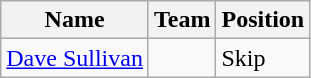<table class="wikitable">
<tr>
<th><strong>Name</strong></th>
<th><strong>Team</strong></th>
<th><strong>Position</strong></th>
</tr>
<tr>
<td><a href='#'>Dave Sullivan</a></td>
<td></td>
<td>Skip</td>
</tr>
</table>
